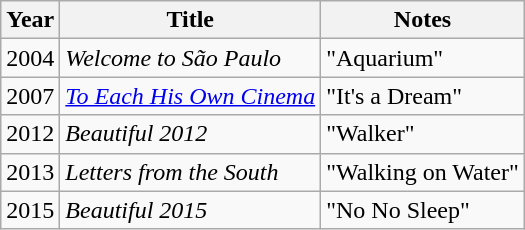<table class="wikitable">
<tr>
<th>Year</th>
<th>Title</th>
<th>Notes</th>
</tr>
<tr>
<td>2004</td>
<td><em>Welcome to São Paulo</em></td>
<td>"Aquarium"</td>
</tr>
<tr>
<td>2007</td>
<td><em><a href='#'>To Each His Own Cinema</a></em></td>
<td>"It's a Dream"</td>
</tr>
<tr>
<td>2012</td>
<td><em>Beautiful 2012</em></td>
<td>"Walker"</td>
</tr>
<tr>
<td>2013</td>
<td><em>Letters from the South</em></td>
<td>"Walking on Water"</td>
</tr>
<tr>
<td>2015</td>
<td><em>Beautiful 2015</em></td>
<td>"No No Sleep"</td>
</tr>
</table>
